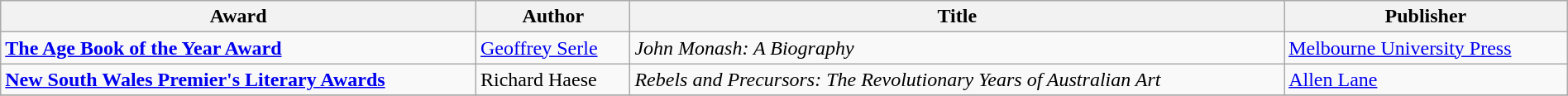<table class="wikitable" width=100%>
<tr>
<th>Award</th>
<th>Author</th>
<th>Title</th>
<th>Publisher</th>
</tr>
<tr>
<td><strong><a href='#'>The Age Book of the Year Award</a></strong></td>
<td><a href='#'>Geoffrey Serle</a></td>
<td><em>John Monash: A Biography</em></td>
<td><a href='#'>Melbourne University Press</a></td>
</tr>
<tr>
<td><strong><a href='#'>New South Wales Premier's Literary Awards</a></strong></td>
<td>Richard Haese</td>
<td><em>Rebels and Precursors: The Revolutionary Years of Australian Art</em></td>
<td><a href='#'>Allen Lane</a></td>
</tr>
<tr>
</tr>
</table>
